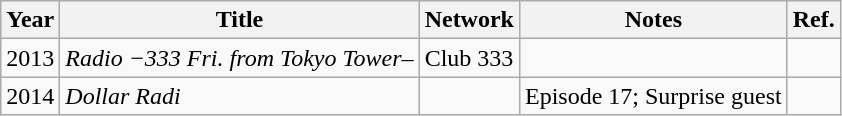<table class="wikitable">
<tr>
<th>Year</th>
<th>Title</th>
<th>Network</th>
<th>Notes</th>
<th>Ref.</th>
</tr>
<tr>
<td>2013</td>
<td><em>Radio −333 Fri. from Tokyo Tower–</em></td>
<td>Club 333</td>
<td></td>
<td></td>
</tr>
<tr>
<td>2014</td>
<td><em>Dollar Radi</em></td>
<td></td>
<td>Episode 17; Surprise guest</td>
<td></td>
</tr>
</table>
